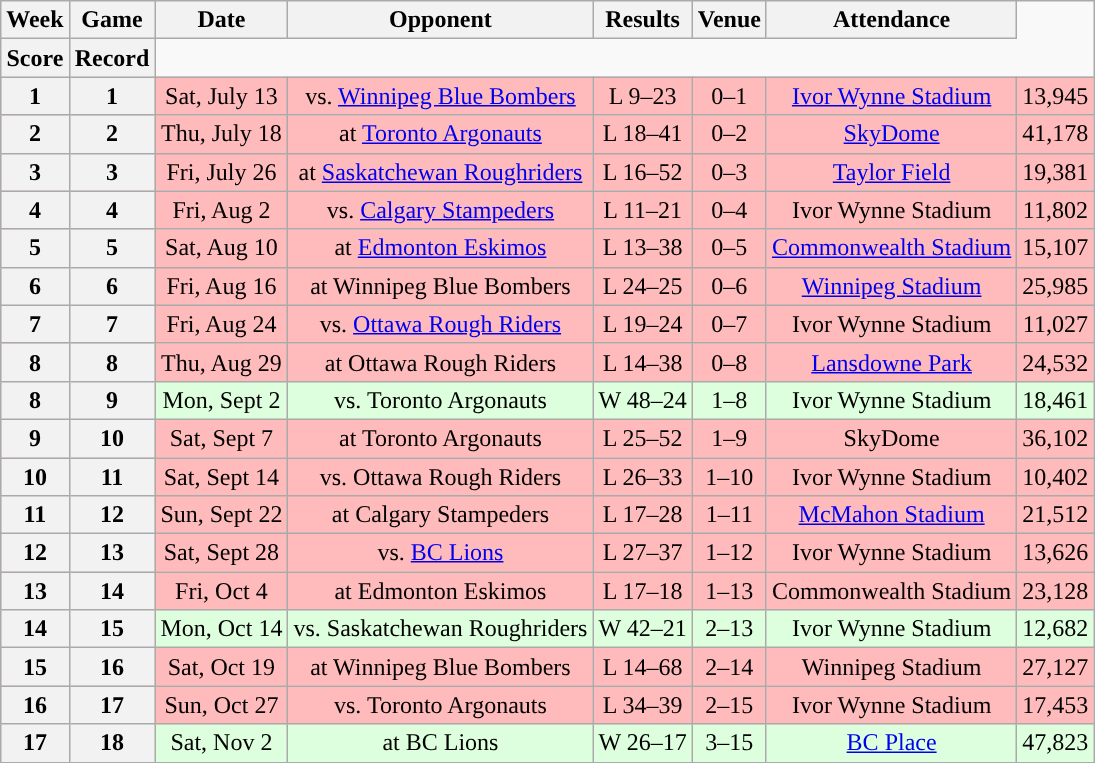<table class="wikitable" style="text-align:center">
<tr>
<th>Week</th>
<th>Game</th>
<th>Date</th>
<th>Opponent</th>
<th>Results</th>
<th>Venue</th>
<th>Attendance</th>
</tr>
<tr>
<th>Score</th>
<th>Record</th>
</tr>
<tr style="background:#ffbbbb">
<th>1</th>
<th>1</th>
<td>Sat, July 13</td>
<td>vs. <a href='#'>Winnipeg Blue Bombers</a></td>
<td>L 9–23</td>
<td>0–1</td>
<td><a href='#'>Ivor Wynne Stadium</a></td>
<td>13,945</td>
</tr>
<tr style="background:#ffbbbb">
<th>2</th>
<th>2</th>
<td>Thu, July 18</td>
<td>at <a href='#'>Toronto Argonauts</a></td>
<td>L 18–41</td>
<td>0–2</td>
<td><a href='#'>SkyDome</a></td>
<td>41,178</td>
</tr>
<tr style="background:#ffbbbb">
<th>3</th>
<th>3</th>
<td>Fri, July 26</td>
<td>at <a href='#'>Saskatchewan Roughriders</a></td>
<td>L 16–52</td>
<td>0–3</td>
<td><a href='#'>Taylor Field</a></td>
<td>19,381</td>
</tr>
<tr style="background:#ffbbbb">
<th>4</th>
<th>4</th>
<td>Fri, Aug 2</td>
<td>vs. <a href='#'>Calgary Stampeders</a></td>
<td>L 11–21</td>
<td>0–4</td>
<td>Ivor Wynne Stadium</td>
<td>11,802</td>
</tr>
<tr style="background:#ffbbbb">
<th>5</th>
<th>5</th>
<td>Sat, Aug 10</td>
<td>at <a href='#'>Edmonton Eskimos</a></td>
<td>L 13–38</td>
<td>0–5</td>
<td><a href='#'>Commonwealth Stadium</a></td>
<td>15,107</td>
</tr>
<tr style="background:#ffbbbb">
<th>6</th>
<th>6</th>
<td>Fri, Aug 16</td>
<td>at Winnipeg Blue Bombers</td>
<td>L 24–25</td>
<td>0–6</td>
<td><a href='#'>Winnipeg Stadium</a></td>
<td>25,985</td>
</tr>
<tr style="background:#ffbbbb">
<th>7</th>
<th>7</th>
<td>Fri, Aug 24</td>
<td>vs. <a href='#'>Ottawa Rough Riders</a></td>
<td>L 19–24</td>
<td>0–7</td>
<td>Ivor Wynne Stadium</td>
<td>11,027</td>
</tr>
<tr style="background:#ffbbbb">
<th>8</th>
<th>8</th>
<td>Thu, Aug 29</td>
<td>at Ottawa Rough Riders</td>
<td>L 14–38</td>
<td>0–8</td>
<td><a href='#'>Lansdowne Park</a></td>
<td>24,532</td>
</tr>
<tr style="background:#ddffdd">
<th>8</th>
<th>9</th>
<td>Mon, Sept 2</td>
<td>vs. Toronto Argonauts</td>
<td>W 48–24</td>
<td>1–8</td>
<td>Ivor Wynne Stadium</td>
<td>18,461</td>
</tr>
<tr style="background:#ffbbbb">
<th>9</th>
<th>10</th>
<td>Sat, Sept 7</td>
<td>at Toronto Argonauts</td>
<td>L 25–52</td>
<td>1–9</td>
<td>SkyDome</td>
<td>36,102</td>
</tr>
<tr style="background:#ffbbbb">
<th>10</th>
<th>11</th>
<td>Sat, Sept 14</td>
<td>vs. Ottawa Rough Riders</td>
<td>L 26–33</td>
<td>1–10</td>
<td>Ivor Wynne Stadium</td>
<td>10,402</td>
</tr>
<tr style="background:#ffbbbb">
<th>11</th>
<th>12</th>
<td>Sun, Sept 22</td>
<td>at Calgary Stampeders</td>
<td>L 17–28</td>
<td>1–11</td>
<td><a href='#'>McMahon Stadium</a></td>
<td>21,512</td>
</tr>
<tr style="background:#ffbbbb">
<th>12</th>
<th>13</th>
<td>Sat, Sept 28</td>
<td>vs. <a href='#'>BC Lions</a></td>
<td>L 27–37</td>
<td>1–12</td>
<td>Ivor Wynne Stadium</td>
<td>13,626</td>
</tr>
<tr style="background:#ffbbbb">
<th>13</th>
<th>14</th>
<td>Fri, Oct 4</td>
<td>at Edmonton Eskimos</td>
<td>L 17–18</td>
<td>1–13</td>
<td>Commonwealth Stadium</td>
<td>23,128</td>
</tr>
<tr style="background:#ddffdd">
<th>14</th>
<th>15</th>
<td>Mon, Oct 14</td>
<td>vs. Saskatchewan Roughriders</td>
<td>W 42–21</td>
<td>2–13</td>
<td>Ivor Wynne Stadium</td>
<td>12,682</td>
</tr>
<tr style="background:#ffbbbb">
<th>15</th>
<th>16</th>
<td>Sat, Oct 19</td>
<td>at Winnipeg Blue Bombers</td>
<td>L 14–68</td>
<td>2–14</td>
<td>Winnipeg Stadium</td>
<td>27,127</td>
</tr>
<tr style="background:#ffbbbb">
<th>16</th>
<th>17</th>
<td>Sun, Oct 27</td>
<td>vs. Toronto Argonauts</td>
<td>L 34–39</td>
<td>2–15</td>
<td>Ivor Wynne Stadium</td>
<td>17,453</td>
</tr>
<tr style="background:#ddffdd">
<th>17</th>
<th>18</th>
<td>Sat, Nov 2</td>
<td>at BC Lions</td>
<td>W 26–17</td>
<td>3–15</td>
<td><a href='#'>BC Place</a></td>
<td>47,823</td>
</tr>
</table>
